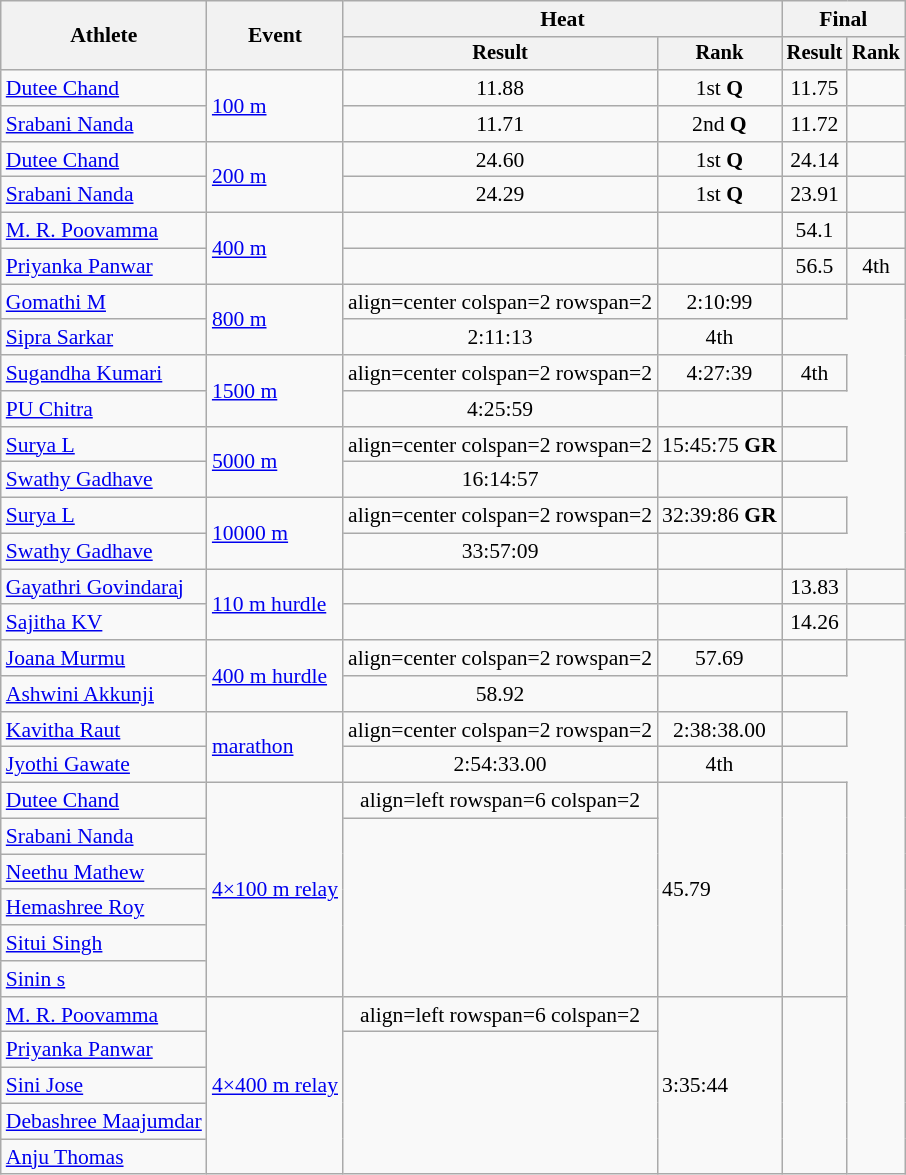<table class="wikitable" style="font-size:90%" style="text-align:center;">
<tr>
<th rowspan=2>Athlete</th>
<th rowspan=2>Event</th>
<th colspan=2>Heat</th>
<th colspan=2>Final</th>
</tr>
<tr style="font-size:95%">
<th>Result</th>
<th>Rank</th>
<th>Result</th>
<th>Rank</th>
</tr>
<tr align=center>
<td align=left><a href='#'>Dutee Chand</a></td>
<td align=left rowspan=2><a href='#'>100 m</a></td>
<td>11.88</td>
<td>1st <strong>Q</strong></td>
<td>11.75</td>
<td></td>
</tr>
<tr align=center>
<td align=left><a href='#'>Srabani Nanda</a></td>
<td>11.71</td>
<td>2nd <strong>Q</strong></td>
<td>11.72</td>
<td></td>
</tr>
<tr align=center>
<td align=left><a href='#'>Dutee Chand</a></td>
<td align=left rowspan=2><a href='#'>200 m</a></td>
<td>24.60</td>
<td>1st <strong>Q</strong></td>
<td>24.14</td>
<td></td>
</tr>
<tr align=center>
<td align=left><a href='#'>Srabani Nanda</a></td>
<td>24.29</td>
<td>1st <strong>Q</strong></td>
<td>23.91</td>
<td></td>
</tr>
<tr align=center>
<td align=left><a href='#'>M. R. Poovamma</a></td>
<td align=left rowspan=2><a href='#'>400 m</a></td>
<td></td>
<td></td>
<td>54.1</td>
<td></td>
</tr>
<tr align=center>
<td align=left><a href='#'>Priyanka Panwar</a></td>
<td></td>
<td></td>
<td>56.5</td>
<td>4th</td>
</tr>
<tr align=center>
<td align=left><a href='#'>Gomathi M</a></td>
<td align=left rowspan=2><a href='#'>800 m</a></td>
<td>align=center colspan=2 rowspan=2 </td>
<td>2:10:99</td>
<td></td>
</tr>
<tr align=center>
<td align=left><a href='#'>Sipra Sarkar</a></td>
<td>2:11:13</td>
<td>4th</td>
</tr>
<tr align=center>
<td align=left><a href='#'>Sugandha Kumari</a></td>
<td align=left rowspan=2><a href='#'>1500 m</a></td>
<td>align=center colspan=2 rowspan=2 </td>
<td>4:27:39</td>
<td>4th</td>
</tr>
<tr align=center>
<td align=left><a href='#'>PU Chitra</a></td>
<td>4:25:59</td>
<td></td>
</tr>
<tr align=center>
<td align=left><a href='#'>Surya L</a></td>
<td align=left rowspan=2><a href='#'>5000 m</a></td>
<td>align=center colspan=2 rowspan=2 </td>
<td>15:45:75 <strong>GR</strong></td>
<td></td>
</tr>
<tr align=center>
<td align=left><a href='#'>Swathy Gadhave</a></td>
<td>16:14:57</td>
<td></td>
</tr>
<tr align=center>
<td align=left><a href='#'>Surya L</a></td>
<td align=left rowspan=2><a href='#'>10000 m</a></td>
<td>align=center colspan=2 rowspan=2 </td>
<td>32:39:86 <strong>GR</strong></td>
<td></td>
</tr>
<tr align=center>
<td align=left><a href='#'>Swathy Gadhave</a></td>
<td>33:57:09</td>
<td></td>
</tr>
<tr align=center>
<td align=left><a href='#'>Gayathri Govindaraj</a></td>
<td align=left rowspan=2><a href='#'>110 m hurdle</a></td>
<td></td>
<td></td>
<td>13.83</td>
<td></td>
</tr>
<tr align=center>
<td align=left><a href='#'>Sajitha KV</a></td>
<td></td>
<td></td>
<td>14.26</td>
<td></td>
</tr>
<tr align=center>
<td align=left><a href='#'>Joana Murmu</a></td>
<td align=left rowspan=2><a href='#'>400 m hurdle</a></td>
<td>align=center colspan=2 rowspan=2 </td>
<td>57.69</td>
<td></td>
</tr>
<tr align=center>
<td align=left><a href='#'>Ashwini Akkunji</a></td>
<td>58.92</td>
<td></td>
</tr>
<tr align=center>
<td align=left><a href='#'>Kavitha Raut</a></td>
<td align=left rowspan=2><a href='#'>marathon</a></td>
<td>align=center colspan=2 rowspan=2 </td>
<td>2:38:38.00</td>
<td></td>
</tr>
<tr align=center>
<td align=left><a href='#'>Jyothi Gawate</a></td>
<td>2:54:33.00</td>
<td>4th</td>
</tr>
<tr align=center>
<td align=left><a href='#'>Dutee Chand</a></td>
<td align=left rowspan=6><a href='#'>4×100 m relay</a></td>
<td>align=left rowspan=6 colspan=2 </td>
<td align=left rowspan=6>45.79</td>
<td align=left rowspan=6></td>
</tr>
<tr align=center>
<td align=left><a href='#'>Srabani Nanda</a></td>
</tr>
<tr align=center>
<td align=left><a href='#'>Neethu Mathew</a></td>
</tr>
<tr align=center>
<td align=left><a href='#'>Hemashree Roy</a></td>
</tr>
<tr align=center>
<td align=left><a href='#'>Situi Singh</a></td>
</tr>
<tr align=center>
<td align=left><a href='#'>Sinin s</a></td>
</tr>
<tr align=center>
<td align=left><a href='#'>M. R. Poovamma</a></td>
<td align=left rowspan=6><a href='#'>4×400 m relay</a></td>
<td>align=left rowspan=6 colspan=2 </td>
<td align=left rowspan=6>3:35:44</td>
<td align=left rowspan=6></td>
</tr>
<tr align=center>
<td align=left><a href='#'>Priyanka Panwar</a></td>
</tr>
<tr align=center>
<td align=left><a href='#'>Sini Jose</a></td>
</tr>
<tr align=center>
<td align=left><a href='#'>Debashree Maajumdar</a></td>
</tr>
<tr align=center>
<td align=left><a href='#'>Anju Thomas</a></td>
</tr>
</table>
